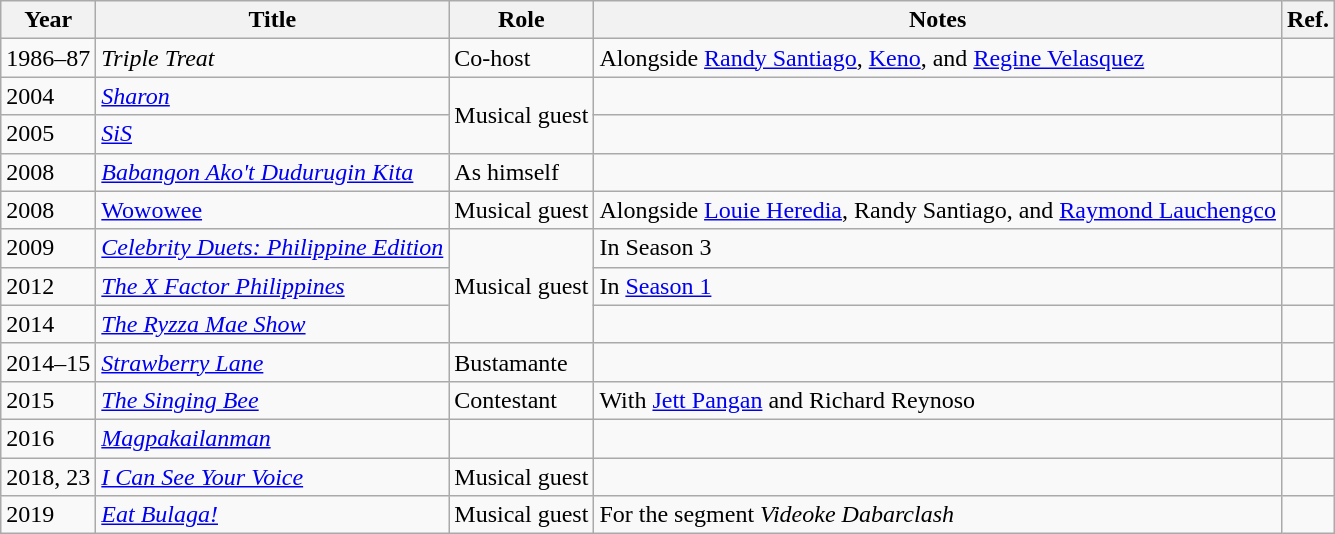<table class="wikitable">
<tr>
<th>Year</th>
<th>Title</th>
<th>Role</th>
<th>Notes</th>
<th>Ref.</th>
</tr>
<tr>
<td>1986–87</td>
<td><em>Triple Treat</em></td>
<td>Co-host</td>
<td>Alongside <a href='#'>Randy Santiago</a>, <a href='#'>Keno</a>, and <a href='#'>Regine Velasquez</a></td>
<td></td>
</tr>
<tr>
<td>2004</td>
<td><a href='#'><em>Sharon</em></a></td>
<td rowspan="2">Musical guest</td>
<td></td>
<td></td>
</tr>
<tr>
<td>2005</td>
<td><em><a href='#'>SiS</a></em></td>
<td></td>
<td></td>
</tr>
<tr>
<td>2008</td>
<td><em><a href='#'>Babangon Ako't Dudurugin Kita</a></em></td>
<td>As himself</td>
<td></td>
<td></td>
</tr>
<tr>
<td>2008</td>
<td><a href='#'>Wowowee</a></td>
<td>Musical guest</td>
<td>Alongside <a href='#'>Louie Heredia</a>, Randy Santiago, and <a href='#'>Raymond Lauchengco</a></td>
<td></td>
</tr>
<tr>
<td>2009</td>
<td><em><a href='#'>Celebrity Duets: Philippine Edition</a></em></td>
<td rowspan="3">Musical guest</td>
<td>In Season 3</td>
<td></td>
</tr>
<tr>
<td>2012</td>
<td><em><a href='#'>The X Factor Philippines</a></em></td>
<td>In <a href='#'>Season 1</a></td>
<td></td>
</tr>
<tr>
<td>2014</td>
<td><em><a href='#'>The Ryzza Mae Show</a></em></td>
<td></td>
<td></td>
</tr>
<tr>
<td>2014–15</td>
<td><em><a href='#'>Strawberry Lane</a></em></td>
<td>Bustamante</td>
<td></td>
<td></td>
</tr>
<tr>
<td>2015</td>
<td><em><a href='#'>The Singing Bee</a></em></td>
<td>Contestant</td>
<td>With <a href='#'>Jett Pangan</a> and Richard Reynoso</td>
<td></td>
</tr>
<tr>
<td>2016</td>
<td><a href='#'><em>Magpakailanman</em></a></td>
<td></td>
<td></td>
<td></td>
</tr>
<tr>
<td>2018, 23</td>
<td><em><a href='#'>I Can See Your Voice</a></em></td>
<td>Musical guest</td>
<td></td>
<td></td>
</tr>
<tr>
<td>2019</td>
<td><em><a href='#'>Eat Bulaga!</a></em></td>
<td>Musical guest</td>
<td>For the segment <em>Videoke Dabarclash</em></td>
<td></td>
</tr>
</table>
